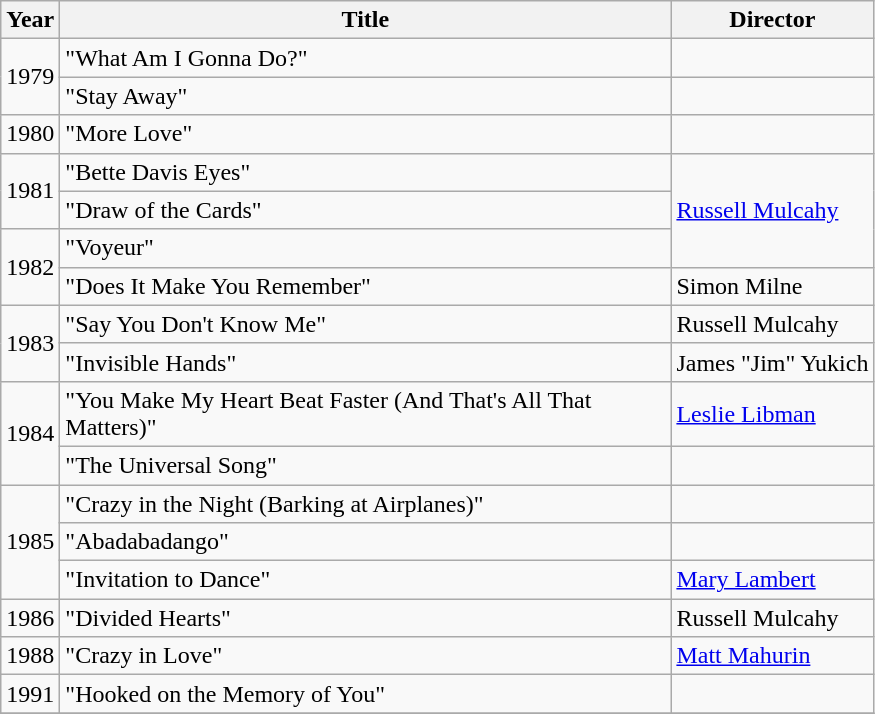<table class="wikitable">
<tr>
<th>Year</th>
<th width="400">Title</th>
<th>Director</th>
</tr>
<tr>
<td rowspan="2">1979</td>
<td>"What Am I Gonna Do?"</td>
<td></td>
</tr>
<tr>
<td>"Stay Away"</td>
<td></td>
</tr>
<tr>
<td>1980</td>
<td>"More Love"</td>
<td></td>
</tr>
<tr>
<td rowspan="2">1981</td>
<td>"Bette Davis Eyes"</td>
<td rowspan="3"><a href='#'>Russell Mulcahy</a><br></td>
</tr>
<tr>
<td>"Draw of the Cards"</td>
</tr>
<tr>
<td rowspan="2">1982</td>
<td>"Voyeur"</td>
</tr>
<tr>
<td>"Does It Make You Remember"</td>
<td>Simon Milne</td>
</tr>
<tr>
<td rowspan="2">1983</td>
<td>"Say You Don't Know Me"</td>
<td>Russell Mulcahy</td>
</tr>
<tr>
<td>"Invisible Hands"</td>
<td>James "Jim" Yukich</td>
</tr>
<tr>
<td rowspan="2">1984</td>
<td>"You Make My Heart Beat Faster (And That's All That Matters)"</td>
<td><a href='#'>Leslie Libman</a></td>
</tr>
<tr>
<td>"The Universal Song"</td>
<td></td>
</tr>
<tr>
<td rowspan="3">1985</td>
<td>"Crazy in the Night (Barking at Airplanes)"</td>
<td></td>
</tr>
<tr>
<td>"Abadabadango"</td>
<td></td>
</tr>
<tr>
<td>"Invitation to Dance"</td>
<td><a href='#'>Mary Lambert</a></td>
</tr>
<tr>
<td>1986</td>
<td>"Divided Hearts"</td>
<td>Russell Mulcahy</td>
</tr>
<tr>
<td>1988</td>
<td>"Crazy in Love"</td>
<td><a href='#'>Matt Mahurin</a></td>
</tr>
<tr>
<td>1991</td>
<td>"Hooked on the Memory of You"</td>
<td></td>
</tr>
<tr>
</tr>
</table>
